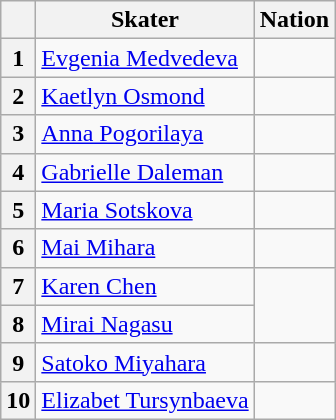<table class="wikitable sortable" style="text-align: left">
<tr>
<th scope="col"></th>
<th scope="col">Skater</th>
<th scope="col">Nation</th>
</tr>
<tr>
<th scope="row">1</th>
<td><a href='#'>Evgenia Medvedeva</a></td>
<td></td>
</tr>
<tr>
<th scope="row">2</th>
<td><a href='#'>Kaetlyn Osmond</a></td>
<td></td>
</tr>
<tr>
<th scope="row">3</th>
<td><a href='#'>Anna Pogorilaya</a></td>
<td></td>
</tr>
<tr>
<th scope="row">4</th>
<td><a href='#'>Gabrielle Daleman</a></td>
<td></td>
</tr>
<tr>
<th scope="row">5</th>
<td><a href='#'>Maria Sotskova</a></td>
<td></td>
</tr>
<tr>
<th scope="row">6</th>
<td><a href='#'>Mai Mihara</a></td>
<td></td>
</tr>
<tr>
<th scope="row">7</th>
<td><a href='#'>Karen Chen</a></td>
<td rowspan="2"></td>
</tr>
<tr>
<th scope="row">8</th>
<td><a href='#'>Mirai Nagasu</a></td>
</tr>
<tr>
<th scope="row">9</th>
<td><a href='#'>Satoko Miyahara</a></td>
<td></td>
</tr>
<tr>
<th scope="row">10</th>
<td><a href='#'>Elizabet Tursynbaeva</a></td>
<td></td>
</tr>
</table>
